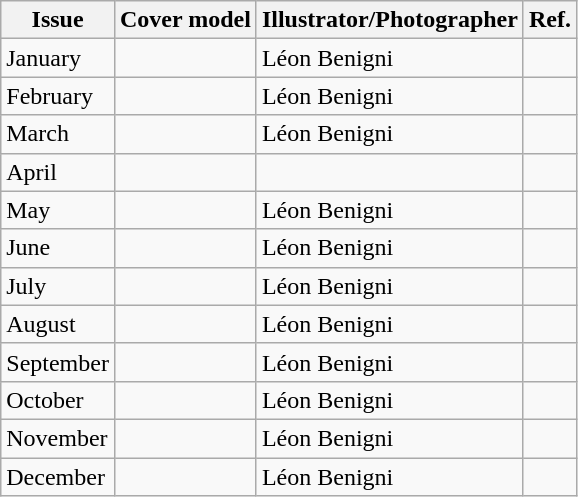<table class="wikitable">
<tr>
<th>Issue</th>
<th>Cover model</th>
<th>Illustrator/Photographer</th>
<th>Ref.</th>
</tr>
<tr>
<td>January</td>
<td></td>
<td>Léon Benigni</td>
<td></td>
</tr>
<tr>
<td>February</td>
<td></td>
<td>Léon Benigni</td>
<td></td>
</tr>
<tr>
<td>March</td>
<td></td>
<td>Léon Benigni</td>
<td></td>
</tr>
<tr>
<td>April</td>
<td></td>
<td></td>
<td></td>
</tr>
<tr>
<td>May</td>
<td></td>
<td>Léon Benigni</td>
<td></td>
</tr>
<tr>
<td>June</td>
<td></td>
<td>Léon Benigni</td>
<td></td>
</tr>
<tr>
<td>July</td>
<td></td>
<td>Léon Benigni</td>
<td></td>
</tr>
<tr>
<td>August</td>
<td></td>
<td>Léon Benigni</td>
<td></td>
</tr>
<tr>
<td>September</td>
<td></td>
<td>Léon Benigni</td>
<td></td>
</tr>
<tr>
<td>October</td>
<td></td>
<td>Léon Benigni</td>
<td></td>
</tr>
<tr>
<td>November</td>
<td></td>
<td>Léon Benigni</td>
<td></td>
</tr>
<tr>
<td>December</td>
<td></td>
<td>Léon Benigni</td>
<td></td>
</tr>
</table>
